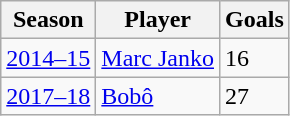<table class="wikitable">
<tr>
<th>Season</th>
<th>Player</th>
<th>Goals</th>
</tr>
<tr>
<td><a href='#'>2014–15</a></td>
<td> <a href='#'>Marc Janko</a></td>
<td>16</td>
</tr>
<tr>
<td><a href='#'>2017–18</a></td>
<td> <a href='#'>Bobô</a></td>
<td>27</td>
</tr>
</table>
